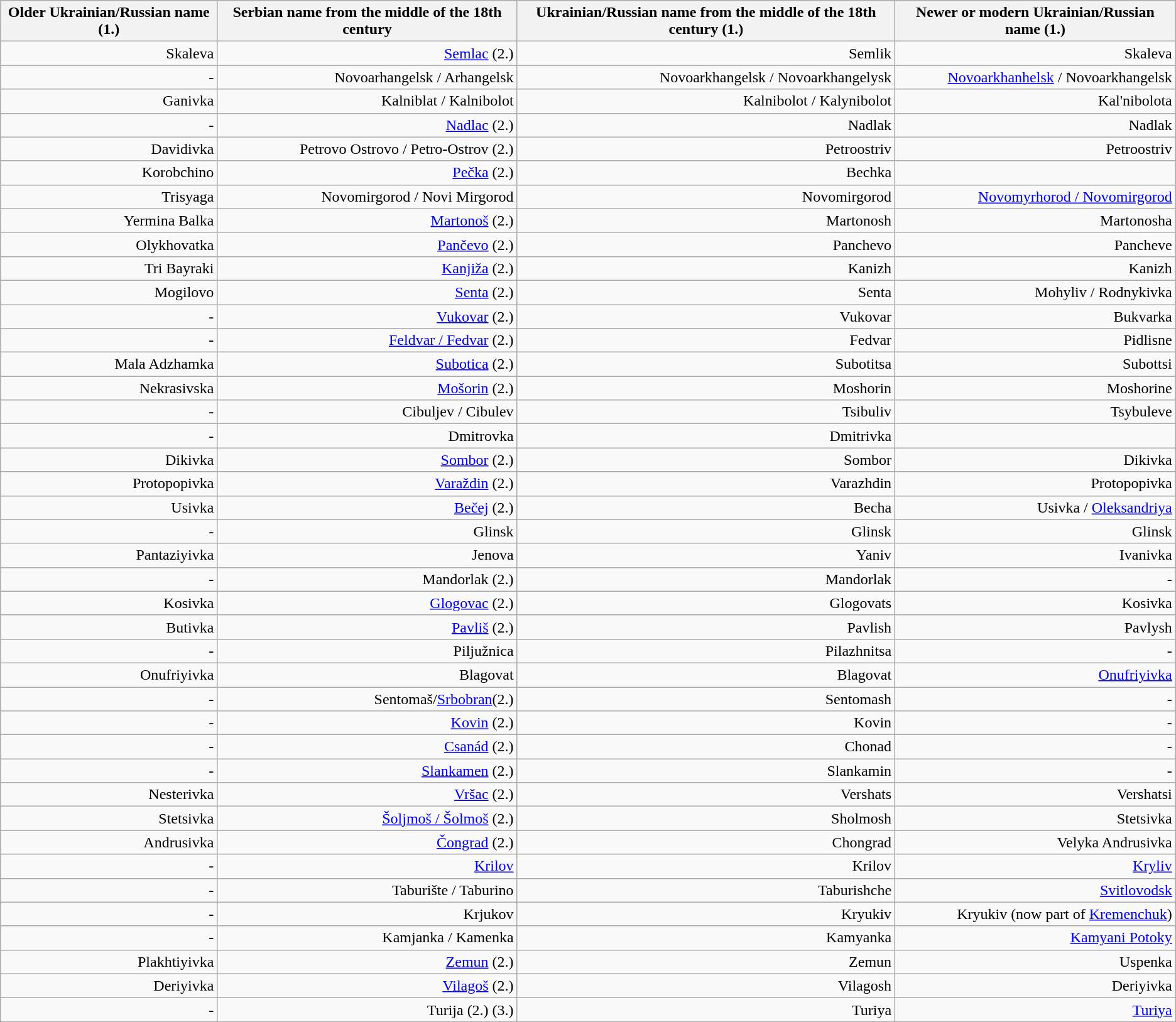<table class="wikitable"  style="text-align:right">
<tr>
<th>Older Ukrainian/Russian name (1.)</th>
<th>Serbian name from the middle of the 18th century</th>
<th>Ukrainian/Russian name from the middle of the 18th century (1.)</th>
<th>Newer or modern Ukrainian/Russian name (1.)</th>
</tr>
<tr>
<td>Skaleva</td>
<td><a href='#'>Semlac</a> (2.)</td>
<td>Semlik</td>
<td>Skaleva</td>
</tr>
<tr>
<td>-</td>
<td>Novoarhangelsk / Arhangelsk</td>
<td>Novoarkhangelsk / Novoarkhangelysk</td>
<td><a href='#'>Novoarkhanhelsk</a> / Novoarkhangelsk</td>
</tr>
<tr>
<td>Ganivka</td>
<td>Kalniblat / Kalnibolot</td>
<td>Kalnibolot / Kalynibolot</td>
<td>Kal'nibolota</td>
</tr>
<tr>
<td>-</td>
<td><a href='#'>Nadlac</a> (2.)</td>
<td>Nadlak</td>
<td>Nadlak</td>
</tr>
<tr>
<td>Davidivka</td>
<td>Petrovo Ostrovo / Petro-Ostrov (2.)</td>
<td>Petroostriv</td>
<td>Petroostriv</td>
</tr>
<tr>
<td>Korobchino</td>
<td><a href='#'>Pečka</a> (2.)</td>
<td>Bechka</td>
<td></td>
</tr>
<tr>
<td>Trisyaga</td>
<td>Novomirgorod / Novi Mirgorod</td>
<td>Novomirgorod</td>
<td><a href='#'>Novomyrhorod / Novomirgorod</a></td>
</tr>
<tr>
<td>Yermina Balka</td>
<td><a href='#'>Martonoš</a> (2.)</td>
<td>Martonosh</td>
<td>Martonosha</td>
</tr>
<tr>
<td>Olykhovatka</td>
<td><a href='#'>Pančevo</a> (2.)</td>
<td>Panchevo</td>
<td>Pancheve</td>
</tr>
<tr>
<td>Tri Bayraki</td>
<td><a href='#'>Kanjiža</a> (2.)</td>
<td>Kanizh</td>
<td>Kanizh</td>
</tr>
<tr>
<td>Mogilovo</td>
<td><a href='#'>Senta</a> (2.)</td>
<td>Senta</td>
<td>Mohyliv / Rodnykivka</td>
</tr>
<tr>
<td>-</td>
<td><a href='#'>Vukovar</a> (2.)</td>
<td>Vukovar</td>
<td>Bukvarka</td>
</tr>
<tr>
<td>-</td>
<td><a href='#'>Feldvar / Fedvar</a> (2.)</td>
<td>Fedvar</td>
<td>Pidlisne</td>
</tr>
<tr>
<td>Mala Adzhamka</td>
<td><a href='#'>Subotica</a> (2.)</td>
<td>Subotitsa</td>
<td>Subottsi</td>
</tr>
<tr>
<td>Nekrasivska</td>
<td><a href='#'>Mošorin</a> (2.)</td>
<td>Moshorin</td>
<td>Moshorine</td>
</tr>
<tr>
<td>-</td>
<td>Cibuljev / Cibulev</td>
<td>Tsibuliv</td>
<td>Tsybuleve</td>
</tr>
<tr>
<td>-</td>
<td>Dmitrovka</td>
<td>Dmitrivka</td>
<td></td>
</tr>
<tr>
<td>Dikivka</td>
<td><a href='#'>Sombor</a> (2.)</td>
<td>Sombor</td>
<td>Dikivka</td>
</tr>
<tr>
<td>Protopopivka</td>
<td><a href='#'>Varaždin</a> (2.)</td>
<td>Varazhdin</td>
<td>Protopopivka</td>
</tr>
<tr>
<td>Usivka</td>
<td><a href='#'>Bečej</a> (2.)</td>
<td>Becha</td>
<td>Usivka / <a href='#'>Oleksandriya</a></td>
</tr>
<tr>
<td>-</td>
<td>Glinsk</td>
<td>Glinsk</td>
<td>Glinsk</td>
</tr>
<tr>
<td>Pantaziyivka</td>
<td>Jenova</td>
<td>Yaniv</td>
<td>Ivanivka</td>
</tr>
<tr>
<td>-</td>
<td>Mandorlak (2.)</td>
<td>Mandorlak</td>
<td>-</td>
</tr>
<tr>
<td>Kosivka</td>
<td><a href='#'>Glogovac</a> (2.)</td>
<td>Glogovats</td>
<td>Kosivka</td>
</tr>
<tr>
<td>Butivka</td>
<td><a href='#'>Pavliš</a> (2.)</td>
<td>Pavlish</td>
<td>Pavlysh</td>
</tr>
<tr>
<td>-</td>
<td>Piljužnica</td>
<td>Pilazhnitsa</td>
<td>-</td>
</tr>
<tr>
<td>Onufriyivka</td>
<td>Blagovat</td>
<td>Blagovat</td>
<td><a href='#'>Onufriyivka</a></td>
</tr>
<tr>
<td>-</td>
<td>Sentomaš/<a href='#'>Srbobran</a>(2.)</td>
<td>Sentomash</td>
<td>-</td>
</tr>
<tr>
<td>-</td>
<td><a href='#'>Kovin</a> (2.)</td>
<td>Kovin</td>
<td>-</td>
</tr>
<tr>
<td>-</td>
<td><a href='#'>Csanád</a> (2.)</td>
<td>Chonad</td>
<td>-</td>
</tr>
<tr>
<td>-</td>
<td><a href='#'>Slankamen</a> (2.)</td>
<td>Slankamin</td>
<td>-</td>
</tr>
<tr>
<td>Nesterivka</td>
<td><a href='#'>Vršac</a> (2.)</td>
<td>Vershats</td>
<td>Vershatsi</td>
</tr>
<tr>
<td>Stetsivka</td>
<td><a href='#'>Šoljmoš / Šolmoš</a> (2.)</td>
<td>Sholmosh</td>
<td>Stetsivka</td>
</tr>
<tr>
<td>Andrusivka</td>
<td><a href='#'>Čongrad</a> (2.)</td>
<td>Chongrad</td>
<td>Velyka Andrusivka</td>
</tr>
<tr>
<td>-</td>
<td><a href='#'>Krilov</a></td>
<td>Krilov</td>
<td><a href='#'>Kryliv</a></td>
</tr>
<tr>
<td>-</td>
<td>Taburište / Taburino</td>
<td>Taburishche</td>
<td><a href='#'>Svitlovodsk</a></td>
</tr>
<tr>
<td>-</td>
<td>Krjukov</td>
<td>Kryukiv</td>
<td>Kryukiv (now part of <a href='#'>Kremenchuk</a>)</td>
</tr>
<tr>
<td>-</td>
<td>Kamjanka / Kamenka</td>
<td>Kamyanka</td>
<td><a href='#'>Kamyani Potoky</a></td>
</tr>
<tr>
<td>Plakhtiyivka</td>
<td><a href='#'>Zemun</a> (2.)</td>
<td>Zemun</td>
<td>Uspenka</td>
</tr>
<tr>
<td>Deriyivka</td>
<td><a href='#'>Vilagoš</a> (2.)</td>
<td>Vilagosh</td>
<td>Deriyivka</td>
</tr>
<tr>
<td>-</td>
<td>Turija (2.) (3.)</td>
<td>Turiya</td>
<td><a href='#'>Turiya</a></td>
</tr>
</table>
